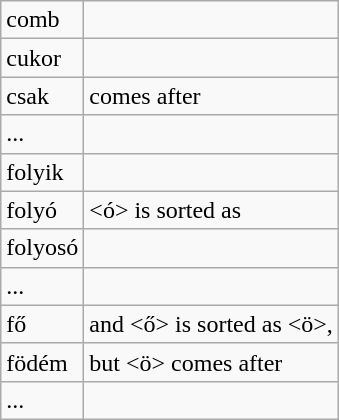<table class="wikitable">
<tr>
<td>comb</td>
<td></td>
</tr>
<tr>
<td>cukor</td>
<td></td>
</tr>
<tr>
<td>csak</td>
<td><cs> comes after <c></td>
</tr>
<tr>
<td>...</td>
<td></td>
</tr>
<tr>
<td>folyik</td>
<td></td>
</tr>
<tr>
<td>folyó</td>
<td><ó> is sorted as <o></td>
</tr>
<tr>
<td>folyosó</td>
<td></td>
</tr>
<tr>
<td>...</td>
<td></td>
</tr>
<tr>
<td>fő</td>
<td>and <ő> is sorted as <ö>,</td>
</tr>
<tr>
<td>födém</td>
<td>but <ö> comes after <o></td>
</tr>
<tr>
<td>...</td>
<td></td>
</tr>
</table>
